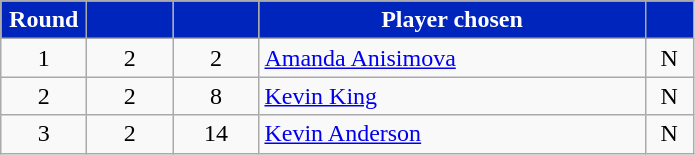<table class="wikitable" style="text-align:left">
<tr>
<th style="background:#0025BD; color:white" width="50px">Round</th>
<th style="background:#0025BD; color:white" width="50px"></th>
<th style="background:#0025BD; color:white" width="50px"></th>
<th style="background:#0025BD; color:white" width="250px">Player chosen</th>
<th style="background:#0025BD; color:white" width="25px"></th>
</tr>
<tr>
<td style="text-align:center">1</td>
<td style="text-align:center">2</td>
<td style="text-align:center">2</td>
<td> <a href='#'>Amanda Anisimova</a></td>
<td style="text-align:center">N</td>
</tr>
<tr>
<td style="text-align:center">2</td>
<td style="text-align:center">2</td>
<td style="text-align:center">8</td>
<td> <a href='#'>Kevin King</a></td>
<td style="text-align:center">N</td>
</tr>
<tr>
<td style="text-align:center">3</td>
<td style="text-align:center">2</td>
<td style="text-align:center">14</td>
<td> <a href='#'>Kevin Anderson</a></td>
<td style="text-align:center">N</td>
</tr>
</table>
